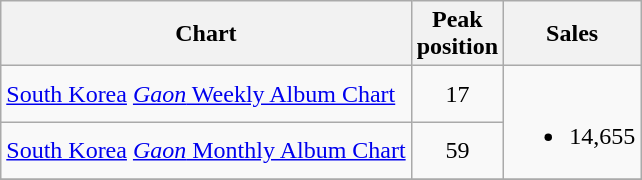<table class="wikitable sortable">
<tr>
<th>Chart</th>
<th>Peak<br>position</th>
<th>Sales</th>
</tr>
<tr>
<td><a href='#'>South Korea</a> <a href='#'><em>Gaon</em> Weekly Album Chart</a></td>
<td align="center">17</td>
<td rowspan="2"><br><ul><li>14,655</li></ul></td>
</tr>
<tr>
<td><a href='#'>South Korea</a> <a href='#'><em>Gaon</em> Monthly Album Chart</a></td>
<td align="center">59</td>
</tr>
<tr>
</tr>
</table>
